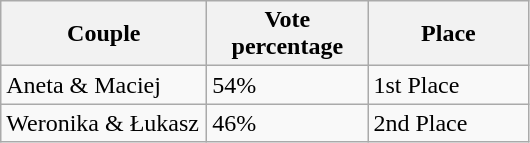<table class="wikitable">
<tr>
<th style="width:130px;">Couple</th>
<th style="width:100px;">Vote percentage</th>
<th style="width:100px;">Place</th>
</tr>
<tr>
<td>Aneta & Maciej</td>
<td>54%</td>
<td>1st Place</td>
</tr>
<tr>
<td>Weronika & Łukasz</td>
<td>46%</td>
<td>2nd Place</td>
</tr>
</table>
